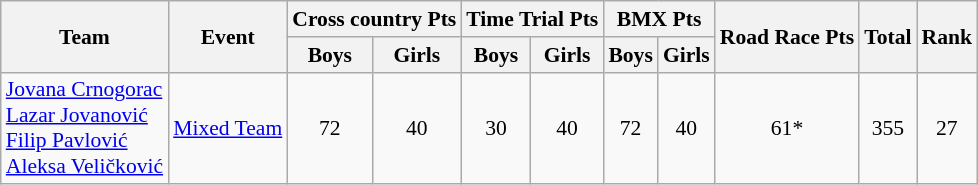<table class="wikitable" border="1" style="font-size:90%">
<tr>
<th rowspan=2>Team</th>
<th rowspan=2>Event</th>
<th colspan=2>Cross country Pts</th>
<th colspan=2>Time Trial Pts</th>
<th colspan=2>BMX Pts</th>
<th rowspan=2>Road Race Pts</th>
<th rowspan=2>Total</th>
<th rowspan=2>Rank</th>
</tr>
<tr>
<th>Boys</th>
<th>Girls</th>
<th>Boys</th>
<th>Girls</th>
<th>Boys</th>
<th>Girls</th>
</tr>
<tr>
<td><a href='#'>Jovana Crnogorac</a><br><a href='#'>Lazar Jovanović</a><br><a href='#'>Filip Pavlović</a><br><a href='#'>Aleksa Veličković</a></td>
<td><a href='#'>Mixed Team</a></td>
<td align=center>72</td>
<td align=center>40</td>
<td align=center>30</td>
<td align=center>40</td>
<td align=center>72</td>
<td align=center>40</td>
<td align=center>61*</td>
<td align=center>355</td>
<td align=center>27</td>
</tr>
</table>
